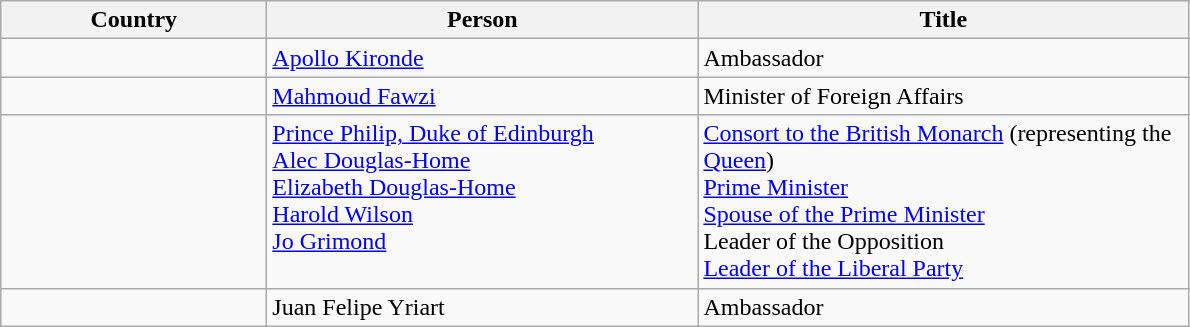<table class="wikitable">
<tr style="vertical-align: top;">
<th width="170">Country</th>
<th width="280">Person</th>
<th width="320">Title</th>
</tr>
<tr style="vertical-align: top;">
<td></td>
<td><a href='#'>Apollo Kironde</a></td>
<td>Ambassador</td>
</tr>
<tr style="vertical-align: top;">
<td></td>
<td><a href='#'>Mahmoud Fawzi</a></td>
<td>Minister of Foreign Affairs</td>
</tr>
<tr style="vertical-align: top;">
<td></td>
<td><a href='#'>Prince Philip, Duke of Edinburgh</a><br><a href='#'>Alec Douglas-Home</a><br><a href='#'>Elizabeth Douglas-Home</a><br><a href='#'>Harold Wilson</a><br><a href='#'>Jo Grimond</a></td>
<td><a href='#'>Consort to the British Monarch</a> (representing the <a href='#'>Queen</a>)<br><a href='#'>Prime Minister</a><br><a href='#'>Spouse of the Prime Minister</a><br>Leader of the Opposition<br><a href='#'>Leader of the Liberal Party</a></td>
</tr>
<tr style="vertical-align: top;">
<td></td>
<td>Juan Felipe Yriart</td>
<td>Ambassador</td>
</tr>
</table>
